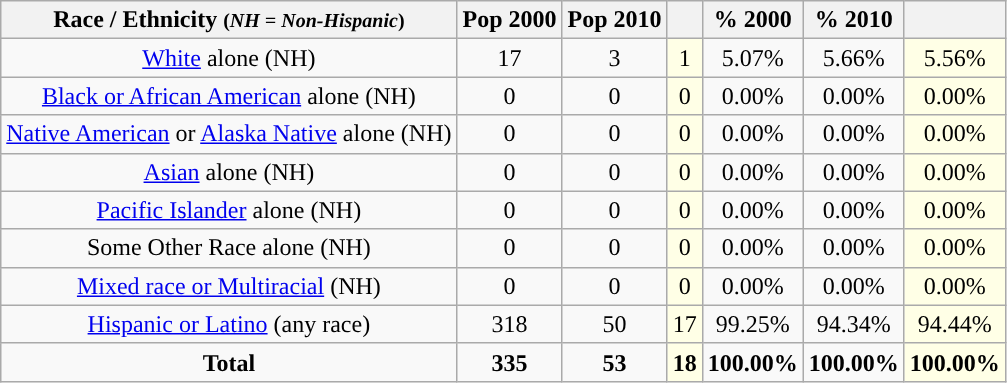<table class="wikitable" style="text-align:center;">
<tr>
<th>Race / Ethnicity <small>(<em>NH = Non-Hispanic</em>)</small></th>
<th>Pop 2000</th>
<th>Pop 2010</th>
<th></th>
<th>% 2000</th>
<th>% 2010</th>
<th></th>
</tr>
<tr>
<td><a href='#'>White</a> alone (NH)</td>
<td>17</td>
<td>3</td>
<td style='background: #ffffe6;'>1</td>
<td>5.07%</td>
<td>5.66%</td>
<td style='background: #ffffe6;'>5.56%</td>
</tr>
<tr>
<td><a href='#'>Black or African American</a> alone (NH)</td>
<td>0</td>
<td>0</td>
<td style='background: #ffffe6;'>0</td>
<td>0.00%</td>
<td>0.00%</td>
<td style='background: #ffffe6;'>0.00%</td>
</tr>
<tr>
<td><a href='#'>Native American</a> or <a href='#'>Alaska Native</a> alone (NH)</td>
<td>0</td>
<td>0</td>
<td style='background: #ffffe6;'>0</td>
<td>0.00%</td>
<td>0.00%</td>
<td style='background: #ffffe6;'>0.00%</td>
</tr>
<tr>
<td><a href='#'>Asian</a> alone (NH)</td>
<td>0</td>
<td>0</td>
<td style='background: #ffffe6;'>0</td>
<td>0.00%</td>
<td>0.00%</td>
<td style='background: #ffffe6;'>0.00%</td>
</tr>
<tr>
<td><a href='#'>Pacific Islander</a> alone (NH)</td>
<td>0</td>
<td>0</td>
<td style='background: #ffffe6;'>0</td>
<td>0.00%</td>
<td>0.00%</td>
<td style='background: #ffffe6;'>0.00%</td>
</tr>
<tr>
<td>Some Other Race alone (NH)</td>
<td>0</td>
<td>0</td>
<td style='background: #ffffe6;'>0</td>
<td>0.00%</td>
<td>0.00%</td>
<td style='background: #ffffe6;'>0.00%</td>
</tr>
<tr>
<td><a href='#'>Mixed race or Multiracial</a> (NH)</td>
<td>0</td>
<td>0</td>
<td style='background: #ffffe6;'>0</td>
<td>0.00%</td>
<td>0.00%</td>
<td style='background: #ffffe6;'>0.00%</td>
</tr>
<tr>
<td><a href='#'>Hispanic or Latino</a> (any race)</td>
<td>318</td>
<td>50</td>
<td style='background: #ffffe6;'>17</td>
<td>99.25%</td>
<td>94.34%</td>
<td style='background: #ffffe6;'>94.44%</td>
</tr>
<tr>
<td><strong>Total</strong></td>
<td><strong>335</strong></td>
<td><strong>53</strong></td>
<td style='background: #ffffe6;'><strong>18</strong></td>
<td><strong>100.00%</strong></td>
<td><strong>100.00%</strong></td>
<td style='background: #ffffe6;'><strong>100.00%</strong></td>
</tr>
</table>
